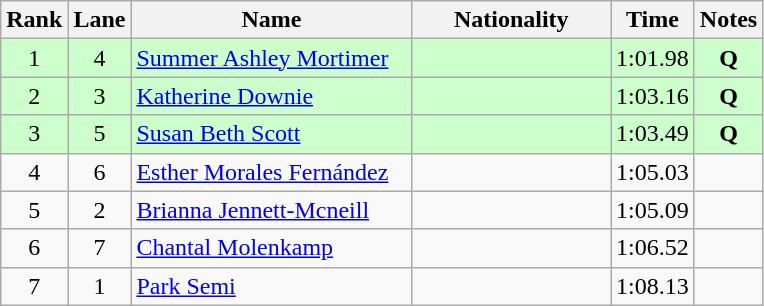<table class="wikitable sortable" style="text-align:center">
<tr>
<th>Rank</th>
<th>Lane</th>
<th style="width:180px">Name</th>
<th style="width:125px">Nationality</th>
<th>Time</th>
<th>Notes</th>
</tr>
<tr style="background:#cfc;">
<td>1</td>
<td>4</td>
<td style="text-align:left;"><a href='#'>Summer Ashley Mortimer</a></td>
<td style="text-align:left;"></td>
<td>1:01.98</td>
<td><strong>Q</strong></td>
</tr>
<tr style="background:#cfc;">
<td>2</td>
<td>3</td>
<td style="text-align:left;"><a href='#'>Katherine Downie</a></td>
<td style="text-align:left;"></td>
<td>1:03.16</td>
<td><strong>Q</strong></td>
</tr>
<tr style="background:#cfc;">
<td>3</td>
<td>5</td>
<td style="text-align:left;"><a href='#'>Susan Beth Scott</a></td>
<td style="text-align:left;"></td>
<td>1:03.49</td>
<td><strong>Q</strong></td>
</tr>
<tr>
<td>4</td>
<td>6</td>
<td style="text-align:left;"><a href='#'>Esther Morales Fernández</a></td>
<td style="text-align:left;"></td>
<td>1:05.03</td>
<td></td>
</tr>
<tr>
<td>5</td>
<td>2</td>
<td style="text-align:left;"><a href='#'>Brianna Jennett-Mcneill</a></td>
<td style="text-align:left;"></td>
<td>1:05.09</td>
<td></td>
</tr>
<tr>
<td>6</td>
<td>7</td>
<td style="text-align:left;"><a href='#'>Chantal Molenkamp</a></td>
<td style="text-align:left;"></td>
<td>1:06.52</td>
<td></td>
</tr>
<tr>
<td>7</td>
<td>1</td>
<td style="text-align:left;"><a href='#'>Park Semi</a></td>
<td style="text-align:left;"></td>
<td>1:08.13</td>
<td></td>
</tr>
</table>
